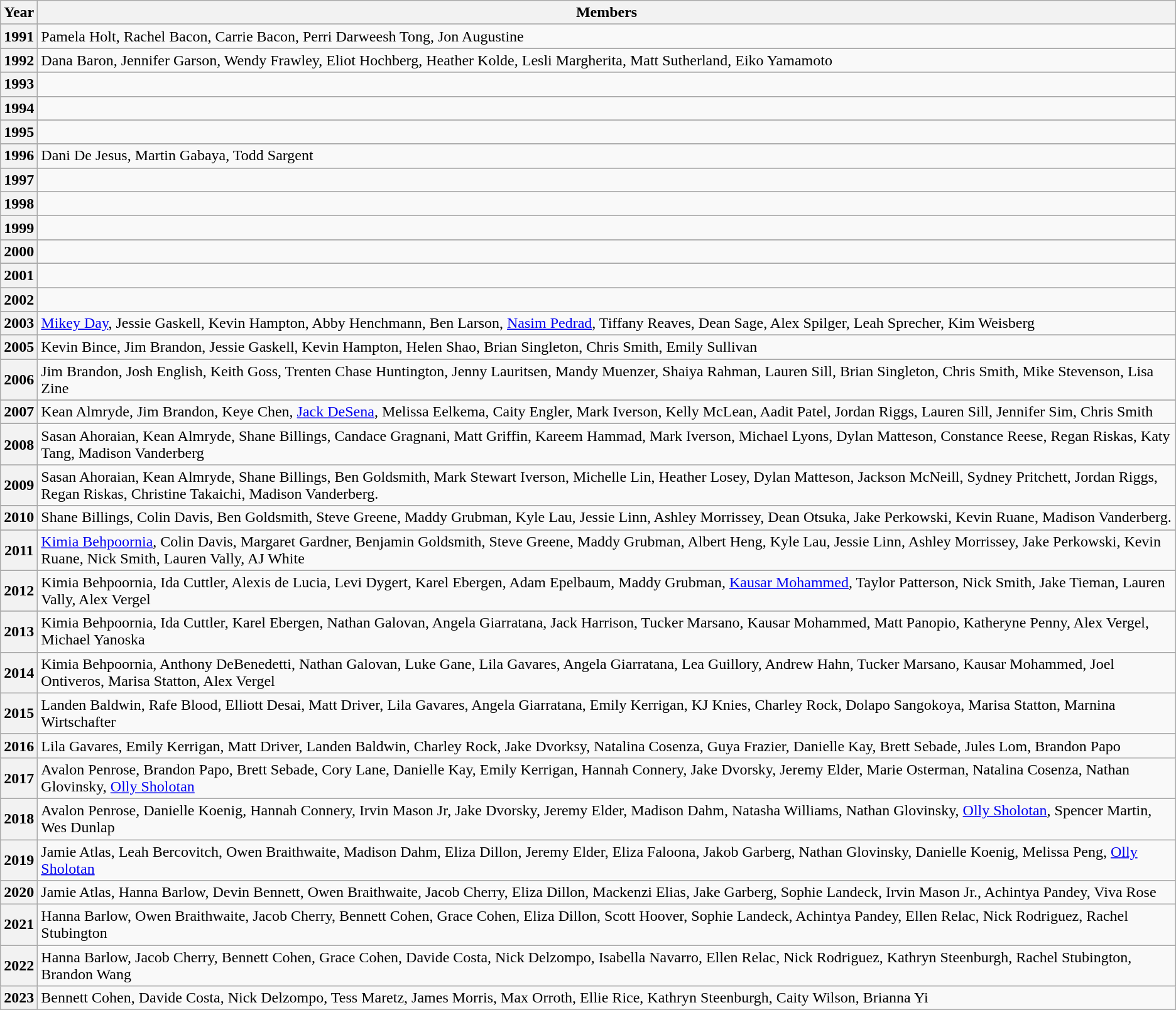<table class="wikitable">
<tr>
<th>Year</th>
<th>Members</th>
</tr>
<tr>
</tr>
<tr>
<th>1991</th>
<td>Pamela Holt, Rachel Bacon, Carrie Bacon, Perri Darweesh Tong, Jon Augustine</td>
</tr>
<tr>
</tr>
<tr>
<th>1992</th>
<td>Dana Baron, Jennifer Garson, Wendy Frawley, Eliot Hochberg, Heather Kolde, Lesli Margherita, Matt Sutherland, Eiko Yamamoto</td>
</tr>
<tr>
</tr>
<tr>
<th>1993</th>
<td></td>
</tr>
<tr>
</tr>
<tr>
<th>1994</th>
<td></td>
</tr>
<tr>
</tr>
<tr>
<th>1995</th>
<td></td>
</tr>
<tr>
</tr>
<tr>
<th>1996</th>
<td>Dani De Jesus, Martin Gabaya, Todd Sargent</td>
</tr>
<tr>
</tr>
<tr>
<th>1997</th>
<td></td>
</tr>
<tr>
</tr>
<tr>
<th>1998</th>
<td></td>
</tr>
<tr>
</tr>
<tr>
<th>1999</th>
<td></td>
</tr>
<tr>
</tr>
<tr>
<th>2000</th>
<td></td>
</tr>
<tr>
</tr>
<tr>
<th>2001</th>
<td></td>
</tr>
<tr>
</tr>
<tr>
<th>2002</th>
<td></td>
</tr>
<tr>
</tr>
<tr>
<th>2003</th>
<td><a href='#'>Mikey Day</a>, Jessie Gaskell, Kevin Hampton, Abby Henchmann, Ben Larson, <a href='#'>Nasim Pedrad</a>, Tiffany Reaves, Dean Sage, Alex Spilger, Leah Sprecher, Kim Weisberg</td>
</tr>
<tr>
</tr>
<tr>
<th>2005</th>
<td>Kevin Bince, Jim Brandon, Jessie Gaskell, Kevin Hampton, Helen Shao, Brian Singleton, Chris Smith, Emily Sullivan</td>
</tr>
<tr>
</tr>
<tr>
<th>2006</th>
<td>Jim Brandon, Josh English, Keith Goss, Trenten Chase Huntington, Jenny Lauritsen, Mandy Muenzer, Shaiya Rahman, Lauren Sill, Brian Singleton, Chris Smith, Mike Stevenson, Lisa Zine</td>
</tr>
<tr>
</tr>
<tr>
<th>2007</th>
<td>Kean Almryde, Jim Brandon, Keye Chen, <a href='#'>Jack DeSena</a>, Melissa Eelkema, Caity Engler, Mark Iverson, Kelly McLean, Aadit Patel, Jordan Riggs, Lauren Sill, Jennifer Sim, Chris Smith</td>
</tr>
<tr>
</tr>
<tr>
<th>2008</th>
<td>Sasan Ahoraian, Kean Almryde, Shane Billings, Candace Gragnani, Matt Griffin, Kareem Hammad, Mark Iverson, Michael Lyons, Dylan Matteson, Constance Reese, Regan Riskas, Katy Tang, Madison Vanderberg</td>
</tr>
<tr>
</tr>
<tr>
<th>2009</th>
<td>Sasan Ahoraian, Kean Almryde, Shane Billings, Ben Goldsmith, Mark Stewart Iverson, Michelle Lin, Heather Losey, Dylan Matteson, Jackson McNeill, Sydney Pritchett, Jordan Riggs, Regan Riskas, Christine Takaichi, Madison Vanderberg.</td>
</tr>
<tr>
</tr>
<tr>
<th>2010</th>
<td>Shane Billings,  Colin Davis, Ben Goldsmith, Steve Greene, Maddy Grubman, Kyle Lau, Jessie Linn, Ashley Morrissey, Dean Otsuka, Jake Perkowski, Kevin Ruane, Madison Vanderberg.</td>
</tr>
<tr>
</tr>
<tr>
<th>2011</th>
<td><a href='#'>Kimia Behpoornia</a>, Colin Davis, Margaret Gardner, Benjamin Goldsmith, Steve Greene, Maddy Grubman, Albert Heng, Kyle Lau, Jessie Linn, Ashley Morrissey, Jake Perkowski, Kevin Ruane, Nick Smith, Lauren Vally, AJ White</td>
</tr>
<tr>
</tr>
<tr>
<th>2012</th>
<td>Kimia Behpoornia, Ida Cuttler, Alexis de Lucia, Levi Dygert, Karel Ebergen, Adam Epelbaum, Maddy Grubman, <a href='#'>Kausar Mohammed</a>, Taylor Patterson, Nick Smith, Jake Tieman, Lauren Vally, Alex Vergel</td>
</tr>
<tr>
</tr>
<tr>
<th>2013</th>
<td>Kimia Behpoornia, Ida Cuttler, Karel Ebergen, Nathan Galovan, Angela Giarratana, Jack Harrison, Tucker Marsano, Kausar Mohammed, Matt Panopio, Katheryne Penny, Alex Vergel, Michael Yanoska</td>
</tr>
<tr>
</tr>
<tr>
<th>2014</th>
<td>Kimia Behpoornia, Anthony DeBenedetti, Nathan Galovan, Luke Gane, Lila Gavares, Angela Giarratana, Lea Guillory, Andrew Hahn, Tucker Marsano, Kausar Mohammed, Joel Ontiveros, Marisa Statton, Alex Vergel</td>
</tr>
<tr>
<th>2015</th>
<td>Landen Baldwin, Rafe Blood, Elliott Desai, Matt Driver, Lila Gavares, Angela Giarratana, Emily Kerrigan, KJ Knies, Charley Rock, Dolapo Sangokoya, Marisa Statton, Marnina Wirtschafter</td>
</tr>
<tr>
<th>2016</th>
<td>Lila Gavares, Emily Kerrigan, Matt Driver, Landen Baldwin, Charley Rock, Jake Dvorksy, Natalina Cosenza, Guya Frazier, Danielle Kay, Brett Sebade, Jules Lom, Brandon Papo</td>
</tr>
<tr>
<th>2017</th>
<td>Avalon Penrose, Brandon Papo, Brett Sebade, Cory Lane, Danielle Kay, Emily Kerrigan, Hannah Connery, Jake Dvorsky, Jeremy Elder, Marie Osterman, Natalina Cosenza, Nathan Glovinsky, <a href='#'>Olly Sholotan</a></td>
</tr>
<tr>
<th>2018</th>
<td>Avalon Penrose, Danielle Koenig, Hannah Connery, Irvin Mason Jr, Jake Dvorsky, Jeremy Elder, Madison Dahm, Natasha Williams, Nathan Glovinsky, <a href='#'>Olly Sholotan</a>, Spencer Martin, Wes Dunlap</td>
</tr>
<tr>
<th>2019</th>
<td>Jamie Atlas, Leah Bercovitch, Owen Braithwaite, Madison Dahm, Eliza Dillon, Jeremy Elder, Eliza Faloona, Jakob Garberg, Nathan Glovinsky, Danielle Koenig, Melissa Peng, <a href='#'>Olly Sholotan</a></td>
</tr>
<tr>
<th>2020</th>
<td>Jamie Atlas, Hanna Barlow, Devin Bennett, Owen Braithwaite, Jacob Cherry, Eliza Dillon, Mackenzi Elias, Jake Garberg, Sophie Landeck, Irvin Mason Jr., Achintya Pandey, Viva Rose</td>
</tr>
<tr>
<th>2021</th>
<td>Hanna Barlow, Owen Braithwaite, Jacob Cherry, Bennett Cohen, Grace Cohen, Eliza Dillon, Scott Hoover, Sophie Landeck, Achintya Pandey, Ellen Relac, Nick Rodriguez, Rachel Stubington</td>
</tr>
<tr>
<th>2022</th>
<td>Hanna Barlow, Jacob Cherry, Bennett Cohen, Grace Cohen, Davide Costa, Nick Delzompo, Isabella Navarro, Ellen Relac, Nick Rodriguez, Kathryn Steenburgh, Rachel Stubington, Brandon Wang</td>
</tr>
<tr>
<th>2023</th>
<td>Bennett Cohen, Davide Costa, Nick Delzompo, Tess Maretz, James Morris, Max Orroth, Ellie Rice, Kathryn Steenburgh, Caity Wilson, Brianna Yi</td>
</tr>
</table>
